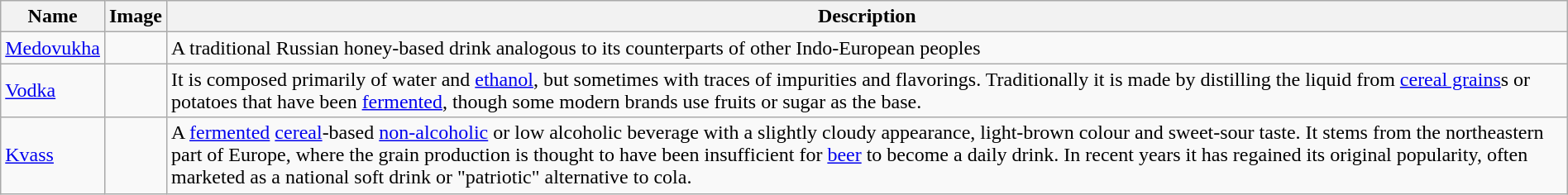<table class="wikitable sortable" style="width:100%;">
<tr>
<th>Name</th>
<th class="unsortable">Image</th>
<th>Description</th>
</tr>
<tr>
<td><a href='#'>Medovukha</a></td>
<td></td>
<td>A traditional Russian honey-based drink analogous to its counterparts of other Indo-European peoples</td>
</tr>
<tr>
<td><a href='#'>Vodka</a></td>
<td></td>
<td>It is composed primarily of water and <a href='#'>ethanol</a>, but sometimes with traces of impurities and flavorings. Traditionally it is made by distilling the liquid from <a href='#'>cereal grains</a>s or potatoes that have been <a href='#'>fermented</a>, though some modern brands use fruits or sugar as the base.</td>
</tr>
<tr>
<td><a href='#'>Kvass</a></td>
<td></td>
<td>A <a href='#'>fermented</a> <a href='#'>cereal</a>-based <a href='#'>non-alcoholic</a> or low alcoholic beverage with a slightly cloudy appearance, light-brown colour and sweet-sour taste. It stems from the northeastern part of Europe, where the grain production is thought to have been insufficient for <a href='#'>beer</a> to become a daily drink. In recent years it has regained its original popularity, often marketed as a national soft drink or "patriotic" alternative to cola.</td>
</tr>
</table>
